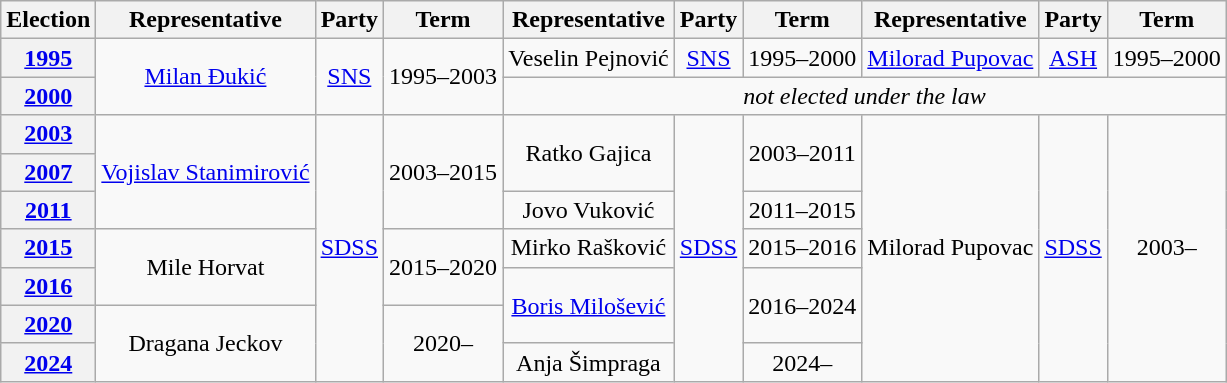<table class="wikitable" style="text-align:center">
<tr>
<th>Election</th>
<th>Representative</th>
<th>Party</th>
<th>Term</th>
<th>Representative</th>
<th>Party</th>
<th>Term</th>
<th>Representative</th>
<th>Party</th>
<th>Term</th>
</tr>
<tr>
<th><a href='#'>1995</a></th>
<td rowspan="2"><a href='#'>Milan Đukić</a></td>
<td rowspan="2"><a href='#'>SNS</a></td>
<td rowspan="2">1995–2003</td>
<td>Veselin Pejnović</td>
<td><a href='#'>SNS</a></td>
<td>1995–2000</td>
<td><a href='#'>Milorad Pupovac</a></td>
<td><a href='#'>ASH</a></td>
<td>1995–2000</td>
</tr>
<tr>
<th><a href='#'>2000</a></th>
<td colspan="6"><em>not elected under the law</em></td>
</tr>
<tr>
<th><a href='#'>2003</a></th>
<td rowspan="3"><a href='#'>Vojislav Stanimirović</a></td>
<td rowspan="7"><a href='#'>SDSS</a></td>
<td rowspan="3">2003–2015</td>
<td rowspan="2">Ratko Gajica</td>
<td rowspan="7"><a href='#'>SDSS</a></td>
<td rowspan="2">2003–2011</td>
<td rowspan="7">Milorad Pupovac</td>
<td rowspan="7"><a href='#'>SDSS</a></td>
<td rowspan="7">2003–</td>
</tr>
<tr>
<th><a href='#'>2007</a></th>
</tr>
<tr>
<th><a href='#'>2011</a></th>
<td>Jovo Vuković</td>
<td>2011–2015</td>
</tr>
<tr>
<th><a href='#'>2015</a></th>
<td rowspan="2">Mile Horvat</td>
<td rowspan="2">2015–2020</td>
<td>Mirko Rašković</td>
<td>2015–2016</td>
</tr>
<tr>
<th><a href='#'>2016</a></th>
<td rowspan="2"><a href='#'>Boris Milošević</a></td>
<td rowspan="2">2016–2024</td>
</tr>
<tr>
<th><a href='#'>2020</a></th>
<td rowspan="2">Dragana Jeckov</td>
<td rowspan="2">2020–</td>
</tr>
<tr>
<th><a href='#'>2024</a></th>
<td>Anja Šimpraga</td>
<td>2024–</td>
</tr>
</table>
